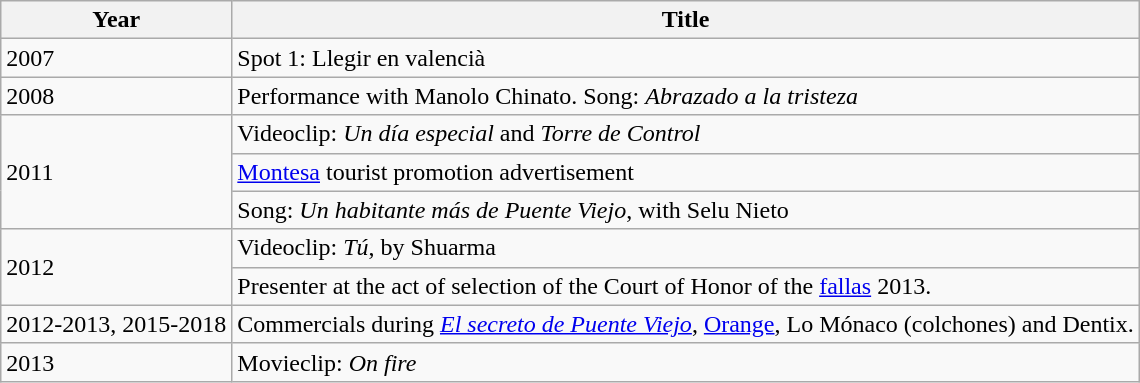<table class="wikitable">
<tr>
<th>Year</th>
<th>Title</th>
</tr>
<tr>
<td>2007</td>
<td>Spot 1: Llegir en valencià</td>
</tr>
<tr>
<td>2008</td>
<td>Performance with Manolo Chinato. Song: <em>Abrazado a la tristeza</em></td>
</tr>
<tr>
<td rowspan="3">2011</td>
<td>Videoclip: <em>Un día especial</em> and <em>Torre de Control</em></td>
</tr>
<tr>
<td><a href='#'>Montesa</a> tourist promotion advertisement</td>
</tr>
<tr>
<td>Song: <em>Un habitante más de Puente Viejo</em>, with Selu Nieto</td>
</tr>
<tr>
<td rowspan="2">2012</td>
<td>Videoclip: <em>Tú</em>, by Shuarma</td>
</tr>
<tr>
<td>Presenter at the act of selection of the Court of Honor of the <a href='#'>fallas</a> 2013.</td>
</tr>
<tr>
<td>2012-2013, 2015-2018</td>
<td>Commercials during <em><a href='#'>El secreto de Puente Viejo</a></em>, <a href='#'>Orange</a>, Lo Mónaco (colchones) and Dentix.</td>
</tr>
<tr>
<td>2013</td>
<td>Movieclip: <em>On fire</em></td>
</tr>
</table>
